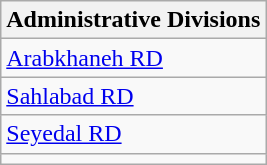<table class="wikitable">
<tr>
<th>Administrative Divisions</th>
</tr>
<tr>
<td><a href='#'>Arabkhaneh RD</a></td>
</tr>
<tr>
<td><a href='#'>Sahlabad RD</a></td>
</tr>
<tr>
<td><a href='#'>Seyedal RD</a></td>
</tr>
<tr>
<td colspan=1></td>
</tr>
</table>
